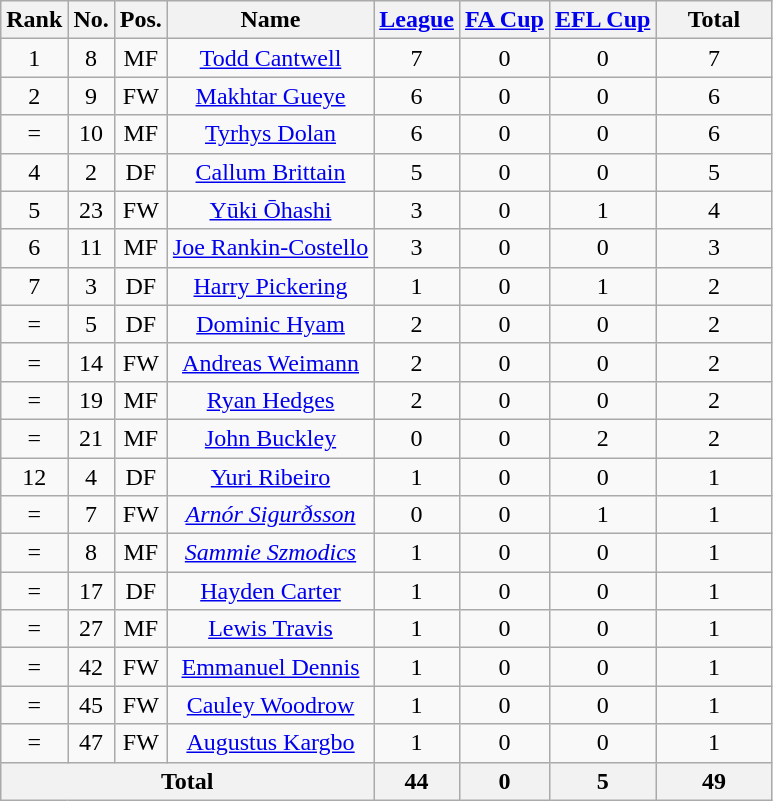<table class="wikitable" style="text-align: center; font-size:100%">
<tr>
<th>Rank</th>
<th>No.</th>
<th>Pos.</th>
<th>Name</th>
<th><a href='#'>League</a></th>
<th><a href='#'>FA Cup</a></th>
<th><a href='#'>EFL Cup</a></th>
<th width=70>Total</th>
</tr>
<tr>
<td>1</td>
<td>8</td>
<td>MF</td>
<td> <a href='#'>Todd Cantwell</a></td>
<td>7</td>
<td>0</td>
<td>0</td>
<td>7</td>
</tr>
<tr>
<td>2</td>
<td>9</td>
<td>FW</td>
<td> <a href='#'>Makhtar Gueye</a></td>
<td>6</td>
<td>0</td>
<td>0</td>
<td>6</td>
</tr>
<tr>
<td>=</td>
<td>10</td>
<td>MF</td>
<td> <a href='#'>Tyrhys Dolan</a></td>
<td>6</td>
<td>0</td>
<td>0</td>
<td>6</td>
</tr>
<tr>
<td>4</td>
<td>2</td>
<td>DF</td>
<td> <a href='#'>Callum Brittain</a></td>
<td>5</td>
<td>0</td>
<td>0</td>
<td>5</td>
</tr>
<tr>
<td>5</td>
<td>23</td>
<td>FW</td>
<td> <a href='#'>Yūki Ōhashi</a></td>
<td>3</td>
<td>0</td>
<td>1</td>
<td>4</td>
</tr>
<tr>
<td>6</td>
<td>11</td>
<td>MF</td>
<td> <a href='#'>Joe Rankin-Costello</a></td>
<td>3</td>
<td>0</td>
<td>0</td>
<td>3</td>
</tr>
<tr>
<td>7</td>
<td>3</td>
<td>DF</td>
<td> <a href='#'>Harry Pickering</a></td>
<td>1</td>
<td>0</td>
<td>1</td>
<td>2</td>
</tr>
<tr>
<td>=</td>
<td>5</td>
<td>DF</td>
<td> <a href='#'>Dominic Hyam</a></td>
<td>2</td>
<td>0</td>
<td>0</td>
<td>2</td>
</tr>
<tr>
<td>=</td>
<td>14</td>
<td>FW</td>
<td> <a href='#'>Andreas Weimann</a></td>
<td>2</td>
<td>0</td>
<td>0</td>
<td>2</td>
</tr>
<tr>
<td>=</td>
<td>19</td>
<td>MF</td>
<td> <a href='#'>Ryan Hedges</a></td>
<td>2</td>
<td>0</td>
<td>0</td>
<td>2</td>
</tr>
<tr>
<td>=</td>
<td>21</td>
<td>MF</td>
<td> <a href='#'>John Buckley</a></td>
<td>0</td>
<td>0</td>
<td>2</td>
<td>2</td>
</tr>
<tr>
<td>12</td>
<td>4</td>
<td>DF</td>
<td> <a href='#'>Yuri Ribeiro</a></td>
<td>1</td>
<td>0</td>
<td>0</td>
<td>1</td>
</tr>
<tr>
<td>=</td>
<td>7</td>
<td>FW</td>
<td> <em><a href='#'>Arnór Sigurðsson</a></em></td>
<td>0</td>
<td>0</td>
<td>1</td>
<td>1</td>
</tr>
<tr>
<td>=</td>
<td>8</td>
<td>MF</td>
<td> <em><a href='#'>Sammie Szmodics</a></em></td>
<td>1</td>
<td>0</td>
<td>0</td>
<td>1</td>
</tr>
<tr>
<td>=</td>
<td>17</td>
<td>DF</td>
<td> <a href='#'>Hayden Carter</a></td>
<td>1</td>
<td>0</td>
<td>0</td>
<td>1</td>
</tr>
<tr>
<td>=</td>
<td>27</td>
<td>MF</td>
<td> <a href='#'>Lewis Travis</a></td>
<td>1</td>
<td>0</td>
<td>0</td>
<td>1</td>
</tr>
<tr>
<td>=</td>
<td>42</td>
<td>FW</td>
<td> <a href='#'>Emmanuel Dennis</a></td>
<td>1</td>
<td>0</td>
<td>0</td>
<td>1</td>
</tr>
<tr>
<td>=</td>
<td>45</td>
<td>FW</td>
<td> <a href='#'>Cauley Woodrow</a></td>
<td>1</td>
<td>0</td>
<td>0</td>
<td>1</td>
</tr>
<tr>
<td>=</td>
<td>47</td>
<td>FW</td>
<td> <a href='#'>Augustus Kargbo</a></td>
<td>1</td>
<td>0</td>
<td>0</td>
<td>1</td>
</tr>
<tr>
<th colspan=4>Total</th>
<th>44</th>
<th>0</th>
<th>5</th>
<th>49</th>
</tr>
</table>
